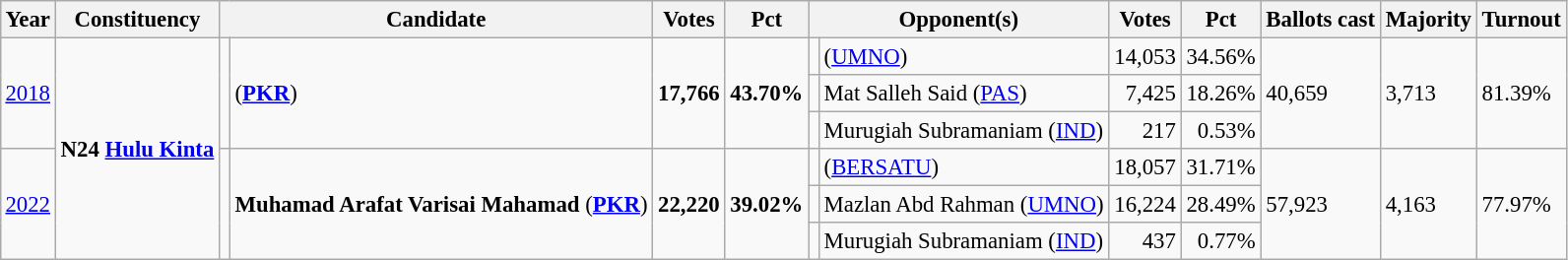<table class="wikitable" style="margin:0.5em ; font-size:95%">
<tr>
<th>Year</th>
<th>Constituency</th>
<th colspan=2>Candidate</th>
<th>Votes</th>
<th>Pct</th>
<th colspan=2>Opponent(s)</th>
<th>Votes</th>
<th>Pct</th>
<th>Ballots cast</th>
<th>Majority</th>
<th>Turnout</th>
</tr>
<tr>
<td rowspan=3><a href='#'>2018</a></td>
<td rowspan=6><strong>N24 <a href='#'>Hulu Kinta</a></strong></td>
<td rowspan=3 ></td>
<td rowspan=3> (<a href='#'><strong>PKR</strong></a>)</td>
<td rowspan=3 style="text-align:right;"><strong>17,766</strong></td>
<td rowspan=3><strong>43.70%</strong></td>
<td></td>
<td> (<a href='#'>UMNO</a>)</td>
<td style="text-align:right;">14,053</td>
<td>34.56%</td>
<td rowspan="3">40,659</td>
<td rowspan="3">3,713</td>
<td rowspan="3">81.39%</td>
</tr>
<tr>
<td></td>
<td>Mat Salleh Said (<a href='#'>PAS</a>)</td>
<td style="text-align:right;">7,425</td>
<td>18.26%</td>
</tr>
<tr>
<td></td>
<td>Murugiah Subramaniam (<a href='#'>IND</a>)</td>
<td style="text-align:right;">217</td>
<td style="text-align:right;">0.53%</td>
</tr>
<tr>
<td rowspan=3><a href='#'>2022</a></td>
<td rowspan=3 ></td>
<td rowspan=3><strong>Muhamad Arafat Varisai Mahamad</strong> (<a href='#'><strong>PKR</strong></a>)</td>
<td rowspan=3 style="text-align:right;"><strong>22,220</strong></td>
<td rowspan=3><strong>39.02%</strong></td>
<td bgcolor=></td>
<td> (<a href='#'>BERSATU</a>)</td>
<td style="text-align:right;">18,057</td>
<td>31.71%</td>
<td rowspan=3>57,923</td>
<td rowspan=3>4,163</td>
<td rowspan=3>77.97%</td>
</tr>
<tr>
<td></td>
<td>Mazlan Abd Rahman (<a href='#'>UMNO</a>)</td>
<td style="text-align:right;">16,224</td>
<td>28.49%</td>
</tr>
<tr>
<td></td>
<td>Murugiah Subramaniam (<a href='#'>IND</a>)</td>
<td style="text-align:right;">437</td>
<td style="text-align:right;">0.77%</td>
</tr>
</table>
